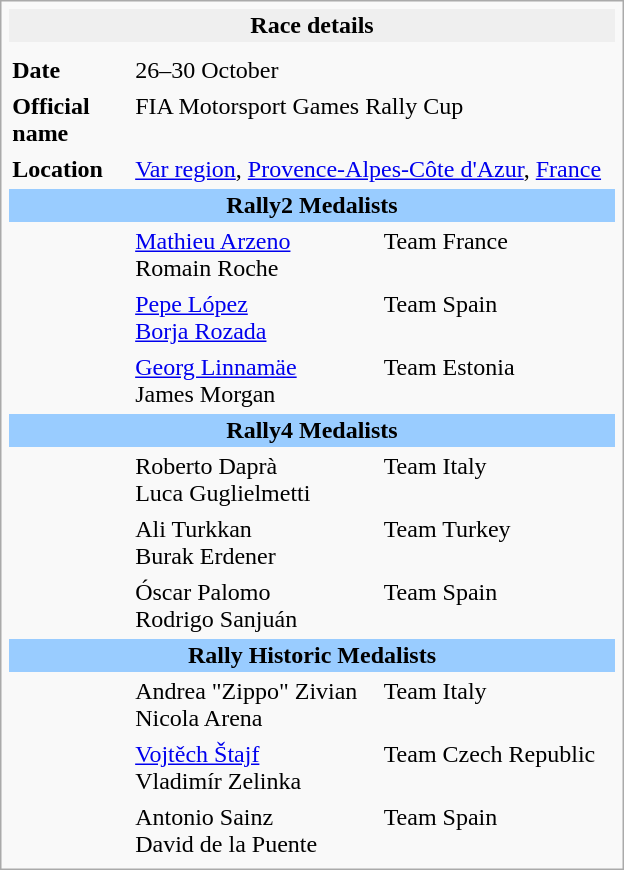<table class="infobox" align="right" cellpadding="2" style="float:right; width: 26em; ">
<tr>
<th colspan="3" bgcolor="#efefef">Race details</th>
</tr>
<tr>
<td colspan="3" style="text-align:center;"></td>
</tr>
<tr>
<td style="width: 20%;"><strong>Date</strong></td>
<td>26–30 October</td>
</tr>
<tr>
<td><strong>Official name</strong></td>
<td colspan=2>FIA Motorsport Games Rally Cup</td>
</tr>
<tr>
<td><strong>Location</strong></td>
<td colspan=2><a href='#'>Var region</a>, <a href='#'>Provence-Alpes-Côte d'Azur</a>, <a href='#'>France</a></td>
</tr>
<tr>
<td colspan=3 style="text-align:center; background-color:#99ccff"><strong>Rally2 Medalists</strong></td>
</tr>
<tr>
<td></td>
<td> <a href='#'>Mathieu Arzeno</a><br> Romain Roche</td>
<td>Team France</td>
</tr>
<tr>
<td></td>
<td> <a href='#'>Pepe López</a><br> <a href='#'>Borja Rozada</a></td>
<td>Team Spain</td>
</tr>
<tr>
<td></td>
<td> <a href='#'>Georg Linnamäe</a><br> James Morgan</td>
<td>Team Estonia</td>
</tr>
<tr>
<td colspan=3 style="text-align:center; background-color:#99ccff"><strong>Rally4 Medalists</strong></td>
</tr>
<tr>
<td></td>
<td> Roberto Daprà<br>  Luca Guglielmetti</td>
<td>Team Italy</td>
</tr>
<tr>
<td></td>
<td> Ali Turkkan<br> Burak Erdener</td>
<td>Team Turkey</td>
</tr>
<tr>
<td></td>
<td> Óscar Palomo<br> Rodrigo Sanjuán</td>
<td>Team Spain</td>
</tr>
<tr>
<td colspan=3 style="text-align:center; background-color:#99ccff"><strong>Rally Historic Medalists</strong></td>
</tr>
<tr>
<td></td>
<td> Andrea "Zippo" Zivian<br> Nicola Arena</td>
<td>Team Italy</td>
</tr>
<tr>
<td></td>
<td> <a href='#'>Vojtěch Štajf</a><br> Vladimír Zelinka</td>
<td>Team Czech Republic</td>
</tr>
<tr>
<td></td>
<td> Antonio Sainz<br> David de la Puente</td>
<td>Team Spain</td>
</tr>
</table>
